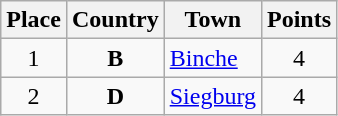<table class="wikitable sortable">
<tr>
<th>Place</th>
<th>Country</th>
<th>Town</th>
<th>Points</th>
</tr>
<tr>
<td align="center">1</td>
<td align="center"><strong>B</strong></td>
<td><a href='#'>Binche</a></td>
<td align="center">4</td>
</tr>
<tr>
<td align="center">2</td>
<td align="center"><strong>D</strong></td>
<td><a href='#'>Siegburg</a></td>
<td align="center">4</td>
</tr>
</table>
